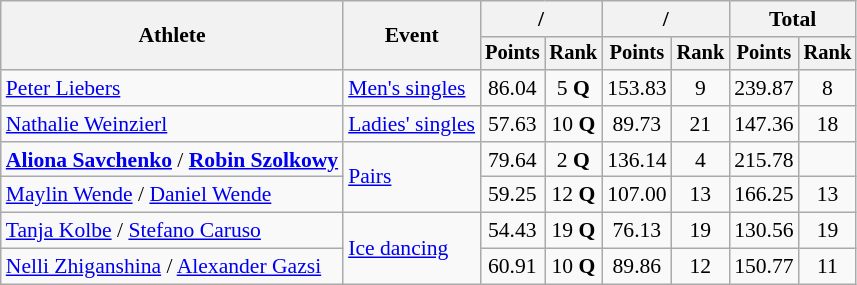<table class="wikitable" style="font-size:90%">
<tr>
<th rowspan="2">Athlete</th>
<th rowspan="2">Event</th>
<th colspan="2">/</th>
<th colspan="2">/</th>
<th colspan="2">Total</th>
</tr>
<tr style="font-size:95%">
<th>Points</th>
<th>Rank</th>
<th>Points</th>
<th>Rank</th>
<th>Points</th>
<th>Rank</th>
</tr>
<tr align=center>
<td align=left><a href='#'>Peter Liebers</a></td>
<td align=left><a href='#'>Men's singles</a></td>
<td>86.04</td>
<td>5 <strong>Q</strong></td>
<td>153.83</td>
<td>9</td>
<td>239.87</td>
<td>8</td>
</tr>
<tr align=center>
<td align=left><a href='#'>Nathalie Weinzierl</a></td>
<td align=left><a href='#'>Ladies' singles</a></td>
<td>57.63</td>
<td>10 <strong>Q</strong></td>
<td>89.73</td>
<td>21</td>
<td>147.36</td>
<td>18</td>
</tr>
<tr align=center>
<td align=left><strong><a href='#'>Aliona Savchenko</a></strong> / <strong><a href='#'>Robin Szolkowy</a></strong></td>
<td align=left rowspan=2><a href='#'>Pairs</a></td>
<td>79.64</td>
<td>2 <strong>Q</strong></td>
<td>136.14</td>
<td>4</td>
<td>215.78</td>
<td></td>
</tr>
<tr align=center>
<td align=left><a href='#'>Maylin Wende</a> / <a href='#'>Daniel Wende</a></td>
<td>59.25</td>
<td>12 <strong>Q</strong></td>
<td>107.00</td>
<td>13</td>
<td>166.25</td>
<td>13</td>
</tr>
<tr align=center>
<td align=left><a href='#'>Tanja Kolbe</a> / <a href='#'>Stefano Caruso</a></td>
<td align=left rowspan=2><a href='#'>Ice dancing</a></td>
<td>54.43</td>
<td>19 <strong>Q</strong></td>
<td>76.13</td>
<td>19</td>
<td>130.56</td>
<td>19</td>
</tr>
<tr align=center>
<td align=left><a href='#'>Nelli Zhiganshina</a> / <a href='#'>Alexander Gazsi</a></td>
<td>60.91</td>
<td>10 <strong>Q</strong></td>
<td>89.86</td>
<td>12</td>
<td>150.77</td>
<td>11</td>
</tr>
</table>
